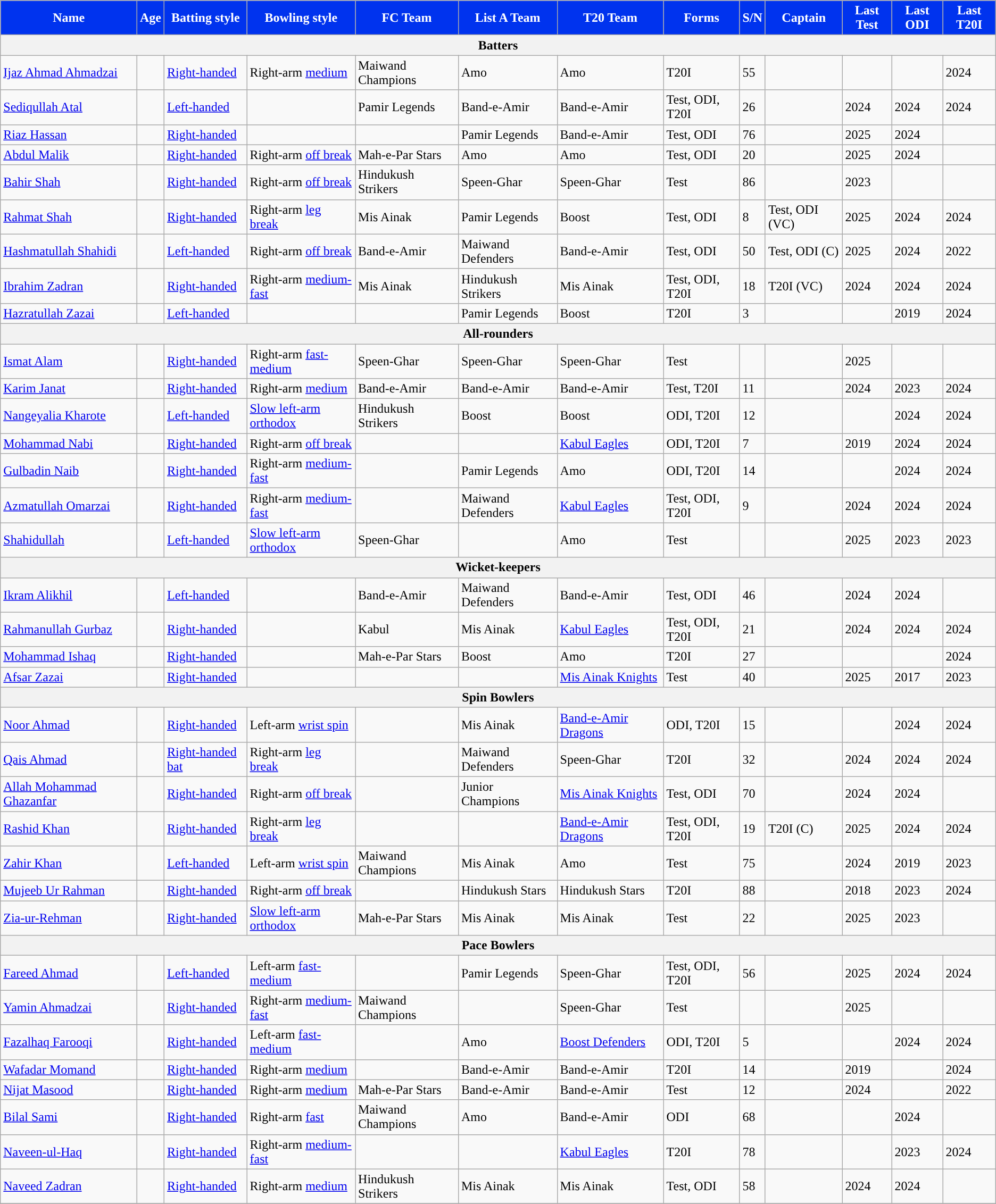<table class="wikitable">
<tr>
<th style="text-align:center; background:#0033EE; color:white;">Name</th>
<th style="text-align:center; background:#0033EE; color:white;">Age</th>
<th style="text-align:center; background:#0033EE; color:white;">Batting style</th>
<th style="text-align:center; background:#0033EE; color:white;">Bowling style</th>
<th style="text-align:center; background:#0033EE; color:white;">FC Team </th>
<th style="text-align:center; background:#0033EE; color:white;">List A Team </th>
<th style="text-align:center; background:#0033EE; color:white;">T20 Team </th>
<th style="text-align:center; background:#0033EE; color:white;">Forms</th>
<th style="text-align:center; background:#0033EE; color:white;">S/N</th>
<th style="text-align:center; background:#0033EE; color:white;">Captain</th>
<th style="text-align:center; background:#0033EE; color:white;">Last Test</th>
<th style="text-align:center; background:#0033EE; color:white;">Last ODI</th>
<th style="text-align:center; background:#0033EE; color:white;">Last T20I</th>
</tr>
<tr>
<th colspan="13">Batters</th>
</tr>
<tr>
<td><a href='#'>Ijaz Ahmad Ahmadzai</a></td>
<td></td>
<td><a href='#'>Right-handed</a></td>
<td>Right-arm <a href='#'>medium</a></td>
<td>Maiwand Champions</td>
<td>Amo</td>
<td>Amo</td>
<td>T20I</td>
<td>55</td>
<td></td>
<td></td>
<td></td>
<td> 2024</td>
</tr>
<tr>
<td><a href='#'>Sediqullah Atal</a></td>
<td></td>
<td><a href='#'>Left-handed</a></td>
<td></td>
<td>Pamir Legends</td>
<td>Band-e-Amir</td>
<td>Band-e-Amir</td>
<td>Test, ODI, T20I</td>
<td>26</td>
<td></td>
<td> 2024</td>
<td> 2024</td>
<td> 2024</td>
</tr>
<tr>
<td><a href='#'>Riaz Hassan</a></td>
<td></td>
<td><a href='#'>Right-handed</a></td>
<td></td>
<td></td>
<td>Pamir Legends</td>
<td>Band-e-Amir</td>
<td>Test, ODI</td>
<td>76</td>
<td></td>
<td> 2025</td>
<td> 2024</td>
<td></td>
</tr>
<tr>
<td><a href='#'>Abdul Malik</a></td>
<td></td>
<td><a href='#'>Right-handed</a></td>
<td>Right-arm <a href='#'>off break</a></td>
<td>Mah-e-Par Stars</td>
<td>Amo</td>
<td>Amo</td>
<td>Test, ODI</td>
<td>20</td>
<td></td>
<td> 2025</td>
<td> 2024</td>
<td></td>
</tr>
<tr>
<td><a href='#'>Bahir Shah</a></td>
<td></td>
<td><a href='#'>Right-handed</a></td>
<td>Right-arm <a href='#'>off break</a></td>
<td>Hindukush Strikers</td>
<td>Speen-Ghar</td>
<td>Speen-Ghar</td>
<td>Test</td>
<td>86</td>
<td></td>
<td> 2023</td>
<td></td>
<td></td>
</tr>
<tr>
<td><a href='#'>Rahmat Shah</a></td>
<td></td>
<td><a href='#'>Right-handed</a></td>
<td>Right-arm <a href='#'>leg break</a></td>
<td>Mis Ainak</td>
<td>Pamir Legends</td>
<td>Boost</td>
<td>Test, ODI</td>
<td>8</td>
<td>Test, ODI (VC)</td>
<td> 2025</td>
<td> 2024</td>
<td> 2024</td>
</tr>
<tr>
<td><a href='#'>Hashmatullah Shahidi</a></td>
<td></td>
<td><a href='#'>Left-handed</a></td>
<td>Right-arm <a href='#'>off break</a></td>
<td>Band-e-Amir</td>
<td>Maiwand Defenders</td>
<td>Band-e-Amir</td>
<td>Test, ODI</td>
<td>50</td>
<td>Test, ODI (C)</td>
<td> 2025</td>
<td> 2024</td>
<td> 2022</td>
</tr>
<tr>
<td><a href='#'>Ibrahim Zadran</a></td>
<td></td>
<td><a href='#'>Right-handed</a></td>
<td>Right-arm <a href='#'>medium-fast</a></td>
<td>Mis Ainak</td>
<td>Hindukush Strikers</td>
<td>Mis Ainak</td>
<td>Test, ODI, T20I</td>
<td>18</td>
<td>T20I (VC)</td>
<td> 2024</td>
<td> 2024</td>
<td> 2024</td>
</tr>
<tr>
<td><a href='#'>Hazratullah Zazai</a></td>
<td></td>
<td><a href='#'>Left-handed</a></td>
<td></td>
<td></td>
<td>Pamir Legends</td>
<td>Boost</td>
<td>T20I</td>
<td>3</td>
<td></td>
<td></td>
<td> 2019</td>
<td> 2024</td>
</tr>
<tr>
<th colspan="13">All-rounders</th>
</tr>
<tr>
<td><a href='#'>Ismat Alam</a></td>
<td></td>
<td><a href='#'>Right-handed</a></td>
<td>Right-arm <a href='#'>fast-medium</a></td>
<td>Speen-Ghar</td>
<td>Speen-Ghar</td>
<td>Speen-Ghar</td>
<td>Test</td>
<td></td>
<td></td>
<td> 2025</td>
<td></td>
<td></td>
</tr>
<tr>
<td><a href='#'>Karim Janat</a></td>
<td></td>
<td><a href='#'>Right-handed</a></td>
<td>Right-arm <a href='#'>medium</a></td>
<td>Band-e-Amir</td>
<td>Band-e-Amir</td>
<td>Band-e-Amir</td>
<td>Test, T20I</td>
<td>11</td>
<td></td>
<td> 2024</td>
<td> 2023</td>
<td> 2024</td>
</tr>
<tr>
<td><a href='#'>Nangeyalia Kharote</a></td>
<td></td>
<td><a href='#'>Left-handed</a></td>
<td><a href='#'>Slow left-arm orthodox</a></td>
<td>Hindukush Strikers</td>
<td>Boost</td>
<td>Boost</td>
<td>ODI, T20I</td>
<td>12</td>
<td></td>
<td></td>
<td> 2024</td>
<td> 2024</td>
</tr>
<tr>
<td><a href='#'>Mohammad Nabi</a></td>
<td></td>
<td><a href='#'>Right-handed</a></td>
<td>Right-arm <a href='#'>off break</a></td>
<td></td>
<td></td>
<td><a href='#'>Kabul Eagles</a></td>
<td>ODI, T20I</td>
<td>7</td>
<td></td>
<td> 2019</td>
<td> 2024</td>
<td> 2024</td>
</tr>
<tr>
<td><a href='#'>Gulbadin Naib</a></td>
<td></td>
<td><a href='#'>Right-handed</a></td>
<td>Right-arm <a href='#'>medium-fast</a></td>
<td></td>
<td>Pamir Legends</td>
<td>Amo</td>
<td>ODI, T20I</td>
<td>14</td>
<td></td>
<td></td>
<td> 2024</td>
<td> 2024</td>
</tr>
<tr>
<td><a href='#'>Azmatullah Omarzai</a></td>
<td></td>
<td><a href='#'>Right-handed</a></td>
<td>Right-arm <a href='#'>medium-fast</a></td>
<td></td>
<td>Maiwand Defenders</td>
<td><a href='#'>Kabul Eagles</a></td>
<td>Test, ODI, T20I</td>
<td>9</td>
<td></td>
<td> 2024</td>
<td> 2024</td>
<td> 2024</td>
</tr>
<tr>
<td><a href='#'>Shahidullah</a></td>
<td></td>
<td><a href='#'>Left-handed</a></td>
<td><a href='#'>Slow left-arm orthodox</a></td>
<td>Speen-Ghar</td>
<td></td>
<td>Amo</td>
<td>Test</td>
<td></td>
<td></td>
<td> 2025</td>
<td> 2023</td>
<td> 2023</td>
</tr>
<tr>
<th colspan="13">Wicket-keepers</th>
</tr>
<tr>
<td><a href='#'>Ikram Alikhil</a></td>
<td></td>
<td><a href='#'>Left-handed</a></td>
<td></td>
<td>Band-e-Amir</td>
<td>Maiwand Defenders</td>
<td>Band-e-Amir</td>
<td>Test, ODI</td>
<td>46</td>
<td></td>
<td> 2024</td>
<td> 2024</td>
<td></td>
</tr>
<tr>
<td><a href='#'>Rahmanullah Gurbaz</a></td>
<td></td>
<td><a href='#'>Right-handed</a></td>
<td></td>
<td>Kabul</td>
<td>Mis Ainak</td>
<td><a href='#'>Kabul Eagles</a></td>
<td>Test, ODI, T20I</td>
<td>21</td>
<td></td>
<td> 2024</td>
<td> 2024</td>
<td> 2024</td>
</tr>
<tr>
<td><a href='#'>Mohammad Ishaq</a></td>
<td></td>
<td><a href='#'>Right-handed</a></td>
<td></td>
<td>Mah-e-Par Stars</td>
<td>Boost</td>
<td>Amo</td>
<td>T20I</td>
<td>27</td>
<td></td>
<td></td>
<td></td>
<td> 2024</td>
</tr>
<tr>
<td><a href='#'>Afsar Zazai</a></td>
<td></td>
<td><a href='#'>Right-handed</a></td>
<td></td>
<td></td>
<td></td>
<td><a href='#'>Mis Ainak Knights</a></td>
<td>Test</td>
<td>40</td>
<td></td>
<td> 2025</td>
<td> 2017</td>
<td> 2023</td>
</tr>
<tr>
<th colspan="13">Spin Bowlers</th>
</tr>
<tr>
<td><a href='#'>Noor Ahmad</a></td>
<td></td>
<td><a href='#'>Right-handed</a></td>
<td>Left-arm <a href='#'>wrist spin</a></td>
<td></td>
<td>Mis Ainak</td>
<td><a href='#'>Band-e-Amir Dragons</a></td>
<td>ODI, T20I</td>
<td>15</td>
<td></td>
<td></td>
<td> 2024</td>
<td> 2024</td>
</tr>
<tr>
<td><a href='#'>Qais Ahmad</a></td>
<td></td>
<td><a href='#'>Right-handed bat</a></td>
<td>Right-arm <a href='#'>leg break</a></td>
<td></td>
<td>Maiwand Defenders</td>
<td>Speen-Ghar</td>
<td>T20I</td>
<td>32</td>
<td></td>
<td> 2024</td>
<td> 2024</td>
<td> 2024</td>
</tr>
<tr>
<td><a href='#'>Allah Mohammad Ghazanfar</a></td>
<td></td>
<td><a href='#'>Right-handed</a></td>
<td>Right-arm <a href='#'>off break</a></td>
<td></td>
<td>Junior Champions</td>
<td><a href='#'>Mis Ainak Knights</a></td>
<td>Test, ODI</td>
<td>70</td>
<td></td>
<td> 2024</td>
<td> 2024</td>
<td></td>
</tr>
<tr>
<td><a href='#'>Rashid Khan</a></td>
<td></td>
<td><a href='#'>Right-handed</a></td>
<td>Right-arm <a href='#'>leg break</a></td>
<td></td>
<td></td>
<td><a href='#'>Band-e-Amir Dragons</a></td>
<td>Test, ODI, T20I</td>
<td>19</td>
<td>T20I (C)</td>
<td> 2025</td>
<td> 2024</td>
<td> 2024</td>
</tr>
<tr>
<td><a href='#'>Zahir Khan</a></td>
<td></td>
<td><a href='#'>Left-handed</a></td>
<td>Left-arm <a href='#'>wrist spin</a></td>
<td>Maiwand Champions</td>
<td>Mis Ainak</td>
<td>Amo</td>
<td>Test</td>
<td>75</td>
<td></td>
<td> 2024</td>
<td> 2019</td>
<td> 2023</td>
</tr>
<tr>
<td><a href='#'>Mujeeb Ur Rahman</a></td>
<td></td>
<td><a href='#'>Right-handed</a></td>
<td>Right-arm <a href='#'>off break</a></td>
<td></td>
<td>Hindukush Stars</td>
<td>Hindukush Stars</td>
<td>T20I</td>
<td>88</td>
<td></td>
<td> 2018</td>
<td> 2023</td>
<td> 2024</td>
</tr>
<tr>
<td><a href='#'>Zia-ur-Rehman</a></td>
<td></td>
<td><a href='#'>Right-handed</a></td>
<td><a href='#'>Slow left-arm orthodox</a></td>
<td>Mah-e-Par Stars</td>
<td>Mis Ainak</td>
<td>Mis Ainak</td>
<td>Test</td>
<td>22</td>
<td></td>
<td> 2025</td>
<td> 2023</td>
<td></td>
</tr>
<tr>
<th colspan="13">Pace Bowlers</th>
</tr>
<tr>
<td><a href='#'>Fareed Ahmad</a></td>
<td></td>
<td><a href='#'>Left-handed</a></td>
<td>Left-arm <a href='#'>fast-medium</a></td>
<td></td>
<td>Pamir Legends</td>
<td>Speen-Ghar</td>
<td>Test, ODI, T20I</td>
<td>56</td>
<td></td>
<td> 2025</td>
<td> 2024</td>
<td> 2024</td>
</tr>
<tr>
<td><a href='#'>Yamin Ahmadzai</a></td>
<td></td>
<td><a href='#'>Right-handed</a></td>
<td>Right-arm <a href='#'>medium-fast</a></td>
<td>Maiwand Champions</td>
<td></td>
<td>Speen-Ghar</td>
<td>Test</td>
<td></td>
<td></td>
<td> 2025</td>
<td></td>
<td></td>
</tr>
<tr>
<td><a href='#'>Fazalhaq Farooqi</a></td>
<td></td>
<td><a href='#'>Right-handed</a></td>
<td>Left-arm <a href='#'>fast-medium</a></td>
<td></td>
<td>Amo</td>
<td><a href='#'>Boost Defenders</a></td>
<td>ODI, T20I</td>
<td>5</td>
<td></td>
<td></td>
<td> 2024</td>
<td> 2024</td>
</tr>
<tr>
<td><a href='#'>Wafadar Momand</a></td>
<td></td>
<td><a href='#'>Right-handed</a></td>
<td>Right-arm <a href='#'>medium</a></td>
<td></td>
<td>Band-e-Amir</td>
<td>Band-e-Amir</td>
<td>T20I</td>
<td>14</td>
<td></td>
<td> 2019</td>
<td></td>
<td> 2024</td>
</tr>
<tr>
<td><a href='#'>Nijat Masood</a></td>
<td></td>
<td><a href='#'>Right-handed</a></td>
<td>Right-arm <a href='#'>medium</a></td>
<td>Mah-e-Par Stars</td>
<td>Band-e-Amir</td>
<td>Band-e-Amir</td>
<td>Test</td>
<td>12</td>
<td></td>
<td> 2024</td>
<td></td>
<td> 2022</td>
</tr>
<tr>
<td><a href='#'>Bilal Sami</a></td>
<td></td>
<td><a href='#'>Right-handed</a></td>
<td>Right-arm <a href='#'>fast</a></td>
<td>Maiwand Champions</td>
<td>Amo</td>
<td>Band-e-Amir</td>
<td>ODI</td>
<td>68</td>
<td></td>
<td></td>
<td> 2024</td>
<td></td>
</tr>
<tr>
<td><a href='#'>Naveen-ul-Haq</a></td>
<td></td>
<td><a href='#'>Right-handed</a></td>
<td>Right-arm <a href='#'>medium-fast</a></td>
<td></td>
<td></td>
<td><a href='#'>Kabul Eagles</a></td>
<td>T20I</td>
<td>78</td>
<td></td>
<td></td>
<td> 2023</td>
<td> 2024</td>
</tr>
<tr>
<td><a href='#'>Naveed Zadran</a></td>
<td></td>
<td><a href='#'>Right-handed</a></td>
<td>Right-arm <a href='#'>medium</a></td>
<td>Hindukush Strikers</td>
<td>Mis Ainak</td>
<td>Mis Ainak</td>
<td>Test, ODI</td>
<td>58</td>
<td></td>
<td> 2024</td>
<td> 2024</td>
<td></td>
</tr>
<tr>
</tr>
</table>
